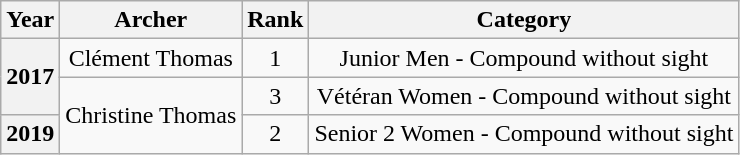<table class="wikitable" style="text-align:center;">
<tr>
<th scope="col">Year</th>
<th scope="col">Archer</th>
<th scope="col">Rank</th>
<th scope="col">Category</th>
</tr>
<tr>
<th scope="row" rowspan="2">2017</th>
<td>Clément Thomas</td>
<td> 1</td>
<td>Junior Men - Compound without sight</td>
</tr>
<tr>
<td rowspan="2">Christine Thomas</td>
<td> 3</td>
<td>Vétéran Women - Compound without sight</td>
</tr>
<tr>
<th scope="row">2019</th>
<td> 2</td>
<td>Senior 2 Women - Compound without sight</td>
</tr>
</table>
